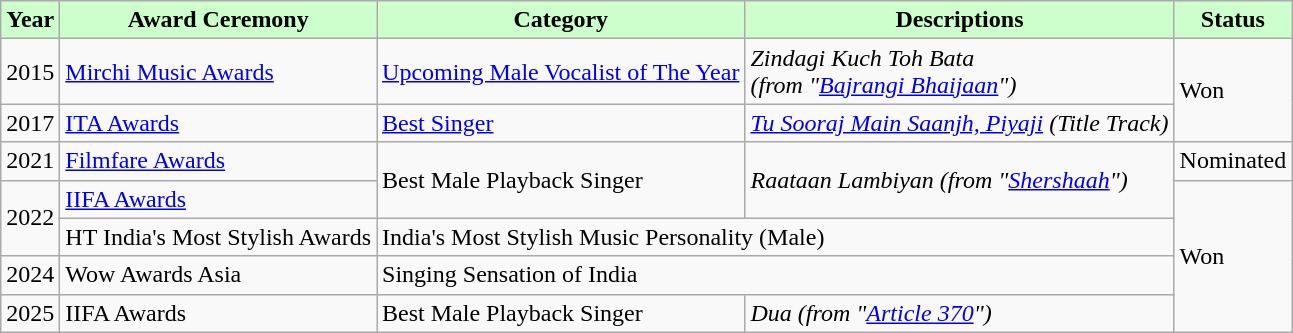<table class="wikitable">
<tr style="background:#cfc; text-align:center;">
<td><strong>Year</strong></td>
<td><strong>Award Ceremony</strong></td>
<td><strong>Category</strong></td>
<td><strong>Descriptions</strong></td>
<td><strong>Status</strong></td>
</tr>
<tr>
<td>2015</td>
<td><a href='#'>Mirchi Music Awards</a></td>
<td><a href='#'>Upcoming Male Vocalist of The Year</a></td>
<td><em>Zindagi Kuch Toh Bata</em><br><em>(from "<a href='#'>Bajrangi Bhaijaan</a>")</em></td>
<td rowspan="2">Won</td>
</tr>
<tr>
<td>2017</td>
<td><a href='#'>ITA Awards</a></td>
<td><a href='#'>Best Singer</a></td>
<td><em><a href='#'>Tu Sooraj Main Saanjh, Piyaji</a> (Title Track)</em></td>
</tr>
<tr>
<td>2021</td>
<td><a href='#'>Filmfare Awards</a></td>
<td rowspan="2">Best Male Playback Singer</td>
<td rowspan="2"><em>Raataan Lambiyan (from "<a href='#'>Shershaah</a>")</em></td>
<td>Nominated</td>
</tr>
<tr>
<td rowspan="2">2022</td>
<td><a href='#'>IIFA Awards</a></td>
<td rowspan="4">Won</td>
</tr>
<tr>
<td>HT India's Most Stylish Awards</td>
<td colspan="2">India's Most Stylish Music Personality (Male)</td>
</tr>
<tr>
<td>2024</td>
<td>Wow Awards Asia</td>
<td colspan="2">Singing Sensation of India</td>
</tr>
<tr>
<td>2025</td>
<td>IIFA Awards</td>
<td>Best Male Playback Singer</td>
<td><em>Dua (from "<a href='#'>Article 370</a>")</em></td>
</tr>
</table>
